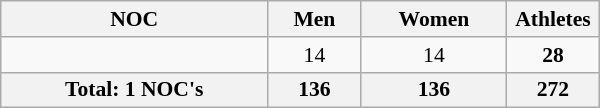<table class="wikitable" width=400 style="text-align:center; font-size:90%">
<tr>
<th>NOC</th>
<th>Men</th>
<th>Women</th>
<th width=55>Athletes</th>
</tr>
<tr>
<td align=left></td>
<td>14</td>
<td>14</td>
<td><strong>28</strong></td>
</tr>
<tr>
<th>Total: 1 NOC's</th>
<th>136</th>
<th>136</th>
<th>272</th>
</tr>
</table>
